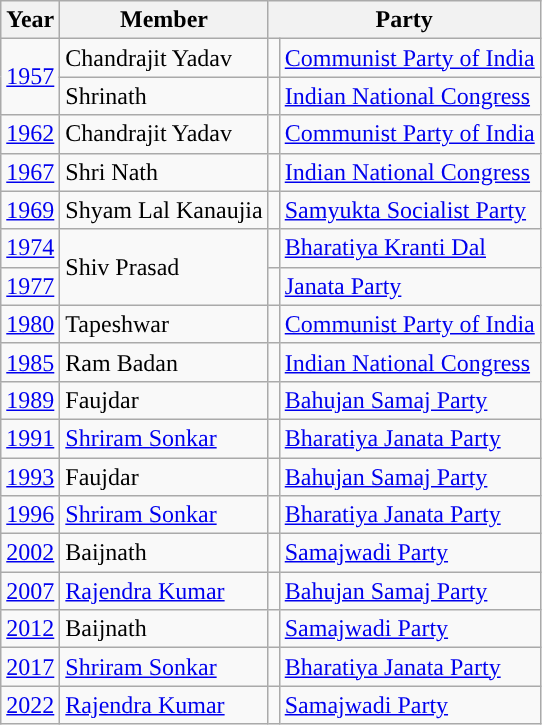<table class="wikitable">
<tr>
<th>Year</th>
<th>Member</th>
<th colspan="2">Party</th>
</tr>
<tr>
<td rowspan="2"><a href='#'>1957</a></td>
<td>Chandrajit Yadav</td>
<td style="background-color: "></td>
<td><a href='#'>Communist Party of India</a></td>
</tr>
<tr>
<td>Shrinath</td>
<td style="background-color: "></td>
<td><a href='#'>Indian National Congress</a></td>
</tr>
<tr>
<td><a href='#'>1962</a></td>
<td>Chandrajit Yadav</td>
<td style="background-color: "></td>
<td><a href='#'>Communist Party of India</a></td>
</tr>
<tr>
<td><a href='#'>1967</a></td>
<td>Shri Nath</td>
<td style="background-color: "></td>
<td><a href='#'>Indian National Congress</a></td>
</tr>
<tr>
<td><a href='#'>1969</a></td>
<td>Shyam Lal Kanaujia</td>
<td style="background-color: "></td>
<td><a href='#'>Samyukta Socialist Party</a></td>
</tr>
<tr>
<td><a href='#'>1974</a></td>
<td rowspan="2">Shiv Prasad</td>
<td style="background-color: "></td>
<td><a href='#'>Bharatiya Kranti Dal</a></td>
</tr>
<tr>
<td><a href='#'>1977</a></td>
<td style="background-color: "></td>
<td><a href='#'>Janata Party</a></td>
</tr>
<tr>
<td><a href='#'>1980</a></td>
<td>Tapeshwar</td>
<td style="background-color: "></td>
<td><a href='#'>Communist Party of India</a></td>
</tr>
<tr>
<td><a href='#'>1985</a></td>
<td>Ram Badan</td>
<td style="background-color: "></td>
<td><a href='#'>Indian National Congress</a></td>
</tr>
<tr>
<td><a href='#'>1989</a></td>
<td>Faujdar</td>
<td style="background-color: "></td>
<td><a href='#'>Bahujan Samaj Party</a></td>
</tr>
<tr>
<td><a href='#'>1991</a></td>
<td><a href='#'>Shriram Sonkar</a></td>
<td style="background-color: "></td>
<td><a href='#'>Bharatiya Janata Party</a></td>
</tr>
<tr>
<td><a href='#'>1993</a></td>
<td>Faujdar</td>
<td style="background-color: "></td>
<td><a href='#'>Bahujan Samaj Party</a></td>
</tr>
<tr>
<td><a href='#'>1996</a></td>
<td><a href='#'>Shriram Sonkar</a></td>
<td style="background-color: "></td>
<td><a href='#'>Bharatiya Janata Party</a></td>
</tr>
<tr>
<td><a href='#'>2002</a></td>
<td>Baijnath</td>
<td style="background-color: "></td>
<td><a href='#'>Samajwadi Party</a></td>
</tr>
<tr>
<td><a href='#'>2007</a></td>
<td><a href='#'>Rajendra Kumar</a></td>
<td style="background-color: "></td>
<td><a href='#'>Bahujan Samaj Party</a></td>
</tr>
<tr>
<td><a href='#'>2012</a></td>
<td>Baijnath</td>
<td style="background-color: "></td>
<td><a href='#'>Samajwadi Party</a></td>
</tr>
<tr>
<td><a href='#'>2017</a></td>
<td><a href='#'>Shriram Sonkar</a></td>
<td style="background-color: "></td>
<td><a href='#'>Bharatiya Janata Party</a></td>
</tr>
<tr>
<td><a href='#'>2022</a></td>
<td><a href='#'>Rajendra Kumar</a></td>
<td style="background-color: "></td>
<td><a href='#'>Samajwadi Party</a></td>
</tr>
</table>
